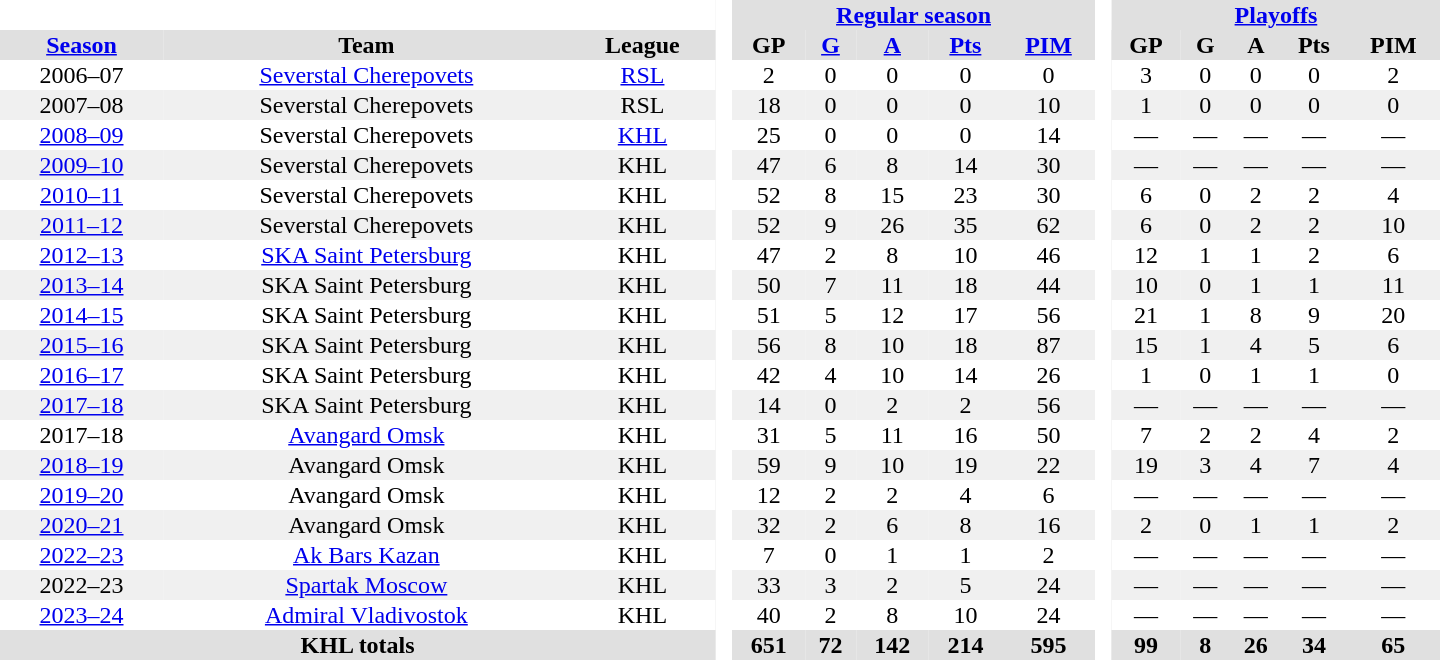<table border="0" cellpadding="1" cellspacing="0" style="text-align:center; width:60em;">
<tr style="background:#e0e0e0;">
<th colspan="3"  bgcolor="#ffffff"> </th>
<th rowspan="99" bgcolor="#ffffff"> </th>
<th colspan="5"><a href='#'>Regular season</a></th>
<th rowspan="99" bgcolor="#ffffff"> </th>
<th colspan="5"><a href='#'>Playoffs</a></th>
</tr>
<tr style="background:#e0e0e0;">
<th><a href='#'>Season</a></th>
<th>Team</th>
<th>League</th>
<th>GP</th>
<th><a href='#'>G</a></th>
<th><a href='#'>A</a></th>
<th><a href='#'>Pts</a></th>
<th><a href='#'>PIM</a></th>
<th>GP</th>
<th>G</th>
<th>A</th>
<th>Pts</th>
<th>PIM</th>
</tr>
<tr ALIGN="center">
<td>2006–07</td>
<td><a href='#'>Severstal Cherepovets</a></td>
<td><a href='#'>RSL</a></td>
<td>2</td>
<td>0</td>
<td>0</td>
<td>0</td>
<td>0</td>
<td>3</td>
<td>0</td>
<td>0</td>
<td>0</td>
<td>2</td>
</tr>
<tr ALIGN="center" bgcolor="#f0f0f0">
<td>2007–08</td>
<td>Severstal Cherepovets</td>
<td>RSL</td>
<td>18</td>
<td>0</td>
<td>0</td>
<td>0</td>
<td>10</td>
<td>1</td>
<td>0</td>
<td>0</td>
<td>0</td>
<td>0</td>
</tr>
<tr ALIGN="center">
<td><a href='#'>2008–09</a></td>
<td>Severstal Cherepovets</td>
<td><a href='#'>KHL</a></td>
<td>25</td>
<td>0</td>
<td>0</td>
<td>0</td>
<td>14</td>
<td>—</td>
<td>—</td>
<td>—</td>
<td>—</td>
<td>—</td>
</tr>
<tr ALIGN="center" bgcolor="#f0f0f0">
<td><a href='#'>2009–10</a></td>
<td>Severstal Cherepovets</td>
<td>KHL</td>
<td>47</td>
<td>6</td>
<td>8</td>
<td>14</td>
<td>30</td>
<td>—</td>
<td>—</td>
<td>—</td>
<td>—</td>
<td>—</td>
</tr>
<tr ALIGN="center">
<td><a href='#'>2010–11</a></td>
<td>Severstal Cherepovets</td>
<td>KHL</td>
<td>52</td>
<td>8</td>
<td>15</td>
<td>23</td>
<td>30</td>
<td>6</td>
<td>0</td>
<td>2</td>
<td>2</td>
<td>4</td>
</tr>
<tr ALIGN="center" bgcolor="#f0f0f0">
<td><a href='#'>2011–12</a></td>
<td>Severstal Cherepovets</td>
<td>KHL</td>
<td>52</td>
<td>9</td>
<td>26</td>
<td>35</td>
<td>62</td>
<td>6</td>
<td>0</td>
<td>2</td>
<td>2</td>
<td>10</td>
</tr>
<tr ALIGN="center">
<td><a href='#'>2012–13</a></td>
<td><a href='#'>SKA Saint Petersburg</a></td>
<td>KHL</td>
<td>47</td>
<td>2</td>
<td>8</td>
<td>10</td>
<td>46</td>
<td>12</td>
<td>1</td>
<td>1</td>
<td>2</td>
<td>6</td>
</tr>
<tr ALIGN="center" bgcolor="#f0f0f0">
<td><a href='#'>2013–14</a></td>
<td>SKA Saint Petersburg</td>
<td>KHL</td>
<td>50</td>
<td>7</td>
<td>11</td>
<td>18</td>
<td>44</td>
<td>10</td>
<td>0</td>
<td>1</td>
<td>1</td>
<td>11</td>
</tr>
<tr ALIGN="center">
<td><a href='#'>2014–15</a></td>
<td>SKA Saint Petersburg</td>
<td>KHL</td>
<td>51</td>
<td>5</td>
<td>12</td>
<td>17</td>
<td>56</td>
<td>21</td>
<td>1</td>
<td>8</td>
<td>9</td>
<td>20</td>
</tr>
<tr ALIGN="center" bgcolor="#f0f0f0">
<td><a href='#'>2015–16</a></td>
<td>SKA Saint Petersburg</td>
<td>KHL</td>
<td>56</td>
<td>8</td>
<td>10</td>
<td>18</td>
<td>87</td>
<td>15</td>
<td>1</td>
<td>4</td>
<td>5</td>
<td>6</td>
</tr>
<tr ALIGN="center">
<td><a href='#'>2016–17</a></td>
<td>SKA Saint Petersburg</td>
<td>KHL</td>
<td>42</td>
<td>4</td>
<td>10</td>
<td>14</td>
<td>26</td>
<td>1</td>
<td>0</td>
<td>1</td>
<td>1</td>
<td>0</td>
</tr>
<tr ALIGN="center" bgcolor="#f0f0f0">
<td><a href='#'>2017–18</a></td>
<td>SKA Saint Petersburg</td>
<td>KHL</td>
<td>14</td>
<td>0</td>
<td>2</td>
<td>2</td>
<td>56</td>
<td>—</td>
<td>—</td>
<td>—</td>
<td>—</td>
<td>—</td>
</tr>
<tr ALIGN="center">
<td>2017–18</td>
<td><a href='#'>Avangard Omsk</a></td>
<td>KHL</td>
<td>31</td>
<td>5</td>
<td>11</td>
<td>16</td>
<td>50</td>
<td>7</td>
<td>2</td>
<td>2</td>
<td>4</td>
<td>2</td>
</tr>
<tr ALIGN="center" bgcolor="#f0f0f0">
<td><a href='#'>2018–19</a></td>
<td>Avangard Omsk</td>
<td>KHL</td>
<td>59</td>
<td>9</td>
<td>10</td>
<td>19</td>
<td>22</td>
<td>19</td>
<td>3</td>
<td>4</td>
<td>7</td>
<td>4</td>
</tr>
<tr ALIGN="center">
<td><a href='#'>2019–20</a></td>
<td>Avangard Omsk</td>
<td>KHL</td>
<td>12</td>
<td>2</td>
<td>2</td>
<td>4</td>
<td>6</td>
<td>—</td>
<td>—</td>
<td>—</td>
<td>—</td>
<td>—</td>
</tr>
<tr ALIGN="center" bgcolor="#f0f0f0">
<td><a href='#'>2020–21</a></td>
<td>Avangard Omsk</td>
<td>KHL</td>
<td>32</td>
<td>2</td>
<td>6</td>
<td>8</td>
<td>16</td>
<td>2</td>
<td>0</td>
<td>1</td>
<td>1</td>
<td>2</td>
</tr>
<tr ALIGN="center">
<td><a href='#'>2022–23</a></td>
<td><a href='#'>Ak Bars Kazan</a></td>
<td>KHL</td>
<td>7</td>
<td>0</td>
<td>1</td>
<td>1</td>
<td>2</td>
<td>—</td>
<td>—</td>
<td>—</td>
<td>—</td>
<td>—</td>
</tr>
<tr ALIGN="center" bgcolor="#f0f0f0">
<td>2022–23</td>
<td><a href='#'>Spartak Moscow</a></td>
<td>KHL</td>
<td>33</td>
<td>3</td>
<td>2</td>
<td>5</td>
<td>24</td>
<td>—</td>
<td>—</td>
<td>—</td>
<td>—</td>
<td>—</td>
</tr>
<tr ALIGN="center">
<td><a href='#'>2023–24</a></td>
<td><a href='#'>Admiral Vladivostok</a></td>
<td>KHL</td>
<td>40</td>
<td>2</td>
<td>8</td>
<td>10</td>
<td>24</td>
<td>—</td>
<td>—</td>
<td>—</td>
<td>—</td>
<td>—</td>
</tr>
<tr bgcolor="#e0e0e0">
<th colspan="3">KHL totals</th>
<th>651</th>
<th>72</th>
<th>142</th>
<th>214</th>
<th>595</th>
<th>99</th>
<th>8</th>
<th>26</th>
<th>34</th>
<th>65</th>
</tr>
</table>
